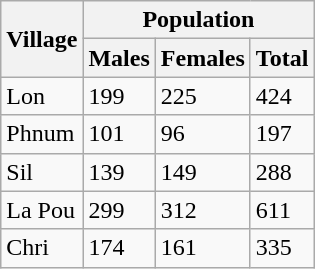<table class="wikitable">
<tr>
<th rowspan=2>Village</th>
<th colspan=3>Population</th>
</tr>
<tr>
<th>Males</th>
<th>Females</th>
<th>Total</th>
</tr>
<tr>
<td>Lon</td>
<td>199</td>
<td>225</td>
<td>424</td>
</tr>
<tr>
<td>Phnum</td>
<td>101</td>
<td>96</td>
<td>197</td>
</tr>
<tr>
<td>Sil</td>
<td>139</td>
<td>149</td>
<td>288</td>
</tr>
<tr>
<td>La Pou</td>
<td>299</td>
<td>312</td>
<td>611</td>
</tr>
<tr>
<td>Chri</td>
<td>174</td>
<td>161</td>
<td>335</td>
</tr>
</table>
